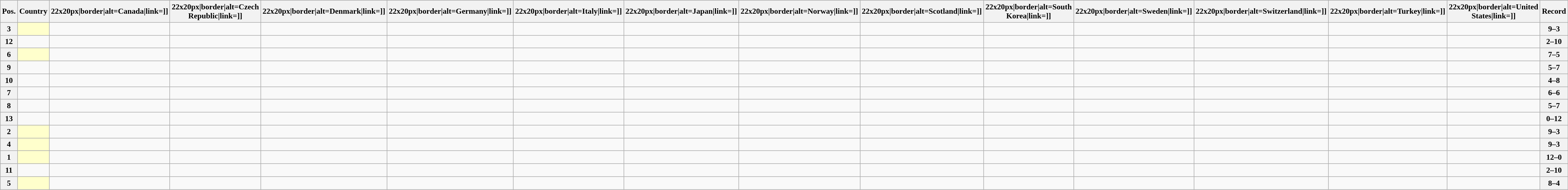<table class="wikitable sortable nowrap" style="text-align:center; font-size:0.9em;">
<tr>
<th>Pos.</th>
<th>Country</th>
<th [[Image:>22x20px|border|alt=Canada|link=]]</th>
<th [[Image:>22x20px|border|alt=Czech Republic|link=]]</th>
<th [[Image:>22x20px|border|alt=Denmark|link=]]</th>
<th [[Image:>22x20px|border|alt=Germany|link=]]</th>
<th [[Image:>22x20px|border|alt=Italy|link=]]</th>
<th [[Image:>22x20px|border|alt=Japan|link=]]</th>
<th [[Image:>22x20px|border|alt=Norway|link=]]</th>
<th [[Image:>22x20px|border|alt=Scotland|link=]]</th>
<th [[Image:>22x20px|border|alt=South Korea|link=]]</th>
<th [[Image:>22x20px|border|alt=Sweden|link=]]</th>
<th [[Image:>22x20px|border|alt=Switzerland|link=]]</th>
<th [[Image:>22x20px|border|alt=Turkey|link=]]</th>
<th [[Image:>22x20px|border|alt=United States|link=]]</th>
<th>Record</th>
</tr>
<tr>
<th>3</th>
<td style="text-align:left; background:#ffffcc;"></td>
<td> </td>
<td></td>
<td></td>
<td></td>
<td></td>
<td></td>
<td></td>
<td></td>
<td></td>
<td></td>
<td></td>
<td></td>
<td></td>
<th>9–3</th>
</tr>
<tr>
<th>12</th>
<td style="text-align:left;"></td>
<td></td>
<td> </td>
<td></td>
<td></td>
<td></td>
<td></td>
<td></td>
<td></td>
<td></td>
<td></td>
<td></td>
<td></td>
<td></td>
<th>2–10</th>
</tr>
<tr>
<th>6</th>
<td style="text-align:left; background:#ffffcc;"></td>
<td></td>
<td></td>
<td> </td>
<td></td>
<td></td>
<td></td>
<td></td>
<td></td>
<td></td>
<td></td>
<td></td>
<td></td>
<td></td>
<th>7–5</th>
</tr>
<tr>
<th>9</th>
<td style="text-align:left;"></td>
<td></td>
<td></td>
<td></td>
<td> </td>
<td></td>
<td></td>
<td></td>
<td></td>
<td></td>
<td></td>
<td></td>
<td></td>
<td></td>
<th>5–7</th>
</tr>
<tr>
<th>10</th>
<td style="text-align:left;"></td>
<td></td>
<td></td>
<td></td>
<td></td>
<td> </td>
<td></td>
<td></td>
<td></td>
<td></td>
<td></td>
<td></td>
<td></td>
<td></td>
<th>4–8</th>
</tr>
<tr>
<th>7</th>
<td style="text-align:left;"></td>
<td></td>
<td></td>
<td></td>
<td></td>
<td></td>
<td> </td>
<td></td>
<td></td>
<td></td>
<td></td>
<td></td>
<td></td>
<td></td>
<th>6–6</th>
</tr>
<tr>
<th>8</th>
<td style="text-align:left;"></td>
<td></td>
<td></td>
<td></td>
<td></td>
<td></td>
<td></td>
<td> </td>
<td></td>
<td></td>
<td></td>
<td></td>
<td></td>
<td></td>
<th>5–7</th>
</tr>
<tr>
<th>13</th>
<td style="text-align:left;"></td>
<td></td>
<td></td>
<td></td>
<td></td>
<td></td>
<td></td>
<td></td>
<td> </td>
<td></td>
<td></td>
<td></td>
<td></td>
<td></td>
<th>0–12</th>
</tr>
<tr>
<th>2</th>
<td style="text-align:left; background:#ffffcc;"></td>
<td></td>
<td></td>
<td></td>
<td></td>
<td></td>
<td></td>
<td></td>
<td></td>
<td> </td>
<td></td>
<td></td>
<td></td>
<td></td>
<th>9–3</th>
</tr>
<tr>
<th>4</th>
<td style="text-align:left; background:#ffffcc;"></td>
<td></td>
<td></td>
<td></td>
<td></td>
<td></td>
<td></td>
<td></td>
<td></td>
<td></td>
<td> </td>
<td></td>
<td></td>
<td></td>
<th>9–3</th>
</tr>
<tr>
<th>1</th>
<td style="text-align:left; background:#ffffcc;"></td>
<td></td>
<td></td>
<td></td>
<td></td>
<td></td>
<td></td>
<td></td>
<td></td>
<td></td>
<td></td>
<td> </td>
<td></td>
<td></td>
<th>12–0</th>
</tr>
<tr>
<th>11</th>
<td style="text-align:left;"></td>
<td></td>
<td></td>
<td></td>
<td></td>
<td></td>
<td></td>
<td></td>
<td></td>
<td></td>
<td></td>
<td></td>
<td> </td>
<td></td>
<th>2–10</th>
</tr>
<tr>
<th>5</th>
<td style="text-align:left; background:#ffffcc;"></td>
<td></td>
<td></td>
<td></td>
<td></td>
<td></td>
<td></td>
<td></td>
<td></td>
<td></td>
<td></td>
<td></td>
<td></td>
<td> </td>
<th>8–4</th>
</tr>
</table>
